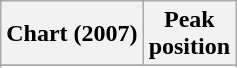<table class="wikitable sortable plainrowheaders" style="text-align:center">
<tr>
<th scope="col">Chart (2007)</th>
<th scope="col">Peak<br>position</th>
</tr>
<tr>
</tr>
<tr>
</tr>
<tr>
</tr>
</table>
